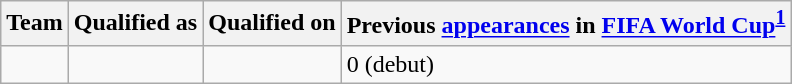<table class="wikitable sortable">
<tr>
<th>Team</th>
<th>Qualified as</th>
<th>Qualified on</th>
<th data-sort-type="number">Previous <a href='#'>appearances</a> in <a href='#'>FIFA World Cup</a><sup><strong><a href='#'>1</a></strong></sup></th>
</tr>
<tr>
<td></td>
<td></td>
<td></td>
<td>0 (debut)</td>
</tr>
</table>
